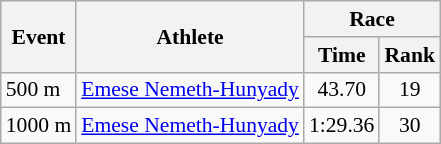<table class="wikitable" border="1" style="font-size:90%">
<tr>
<th rowspan=2>Event</th>
<th rowspan=2>Athlete</th>
<th colspan=2>Race</th>
</tr>
<tr>
<th>Time</th>
<th>Rank</th>
</tr>
<tr>
<td>500 m</td>
<td><a href='#'>Emese Nemeth-Hunyady</a></td>
<td align=center>43.70</td>
<td align=center>19</td>
</tr>
<tr>
<td>1000 m</td>
<td><a href='#'>Emese Nemeth-Hunyady</a></td>
<td align=center>1:29.36</td>
<td align=center>30</td>
</tr>
</table>
